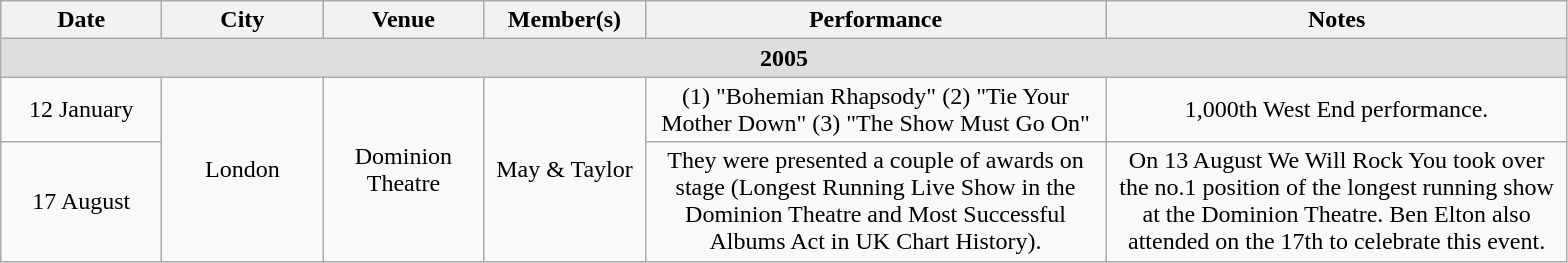<table class="wikitable" style="text-align:center;">
<tr>
<th style="width:100px;">Date</th>
<th style="width:100px;">City</th>
<th style="width:100px;">Venue</th>
<th style="width:100px;">Member(s)</th>
<th style="width:300px;">Performance</th>
<th style="width:300px;">Notes</th>
</tr>
<tr style="background:#ddd;">
<td colspan="6"><strong>2005</strong></td>
</tr>
<tr>
<td>12 January</td>
<td rowspan="2">London</td>
<td rowspan="2">Dominion Theatre</td>
<td rowspan="2">May & Taylor</td>
<td>(1) "Bohemian Rhapsody" (2) "Tie Your Mother Down" (3) "The Show Must Go On"</td>
<td>1,000th West End performance.</td>
</tr>
<tr>
<td>17 August</td>
<td>They were presented a couple of awards on stage (Longest Running Live Show in the Dominion Theatre and Most Successful Albums Act in UK Chart History).</td>
<td>On 13 August We Will Rock You took over the no.1 position of the longest running show at the Dominion Theatre. Ben Elton also attended on the 17th to celebrate this event.</td>
</tr>
</table>
